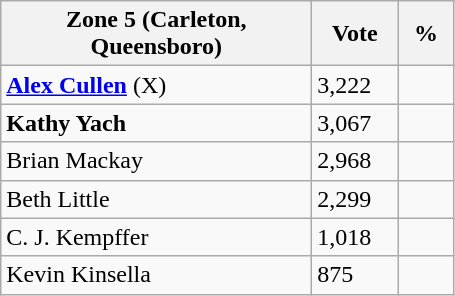<table class="wikitable">
<tr>
<th bgcolor="#DDDDFF" width="200px">Zone 5 (Carleton, Queensboro)</th>
<th bgcolor="#DDDDFF" width="50px">Vote</th>
<th bgcolor="#DDDDFF" width="30px">%</th>
</tr>
<tr>
<td><strong><a href='#'>Alex Cullen</a></strong> (X)</td>
<td>3,222</td>
<td></td>
</tr>
<tr>
<td><strong>Kathy Yach</strong></td>
<td>3,067</td>
<td></td>
</tr>
<tr>
<td>Brian Mackay</td>
<td>2,968</td>
<td></td>
</tr>
<tr>
<td>Beth Little</td>
<td>2,299</td>
<td></td>
</tr>
<tr>
<td>C. J. Kempffer</td>
<td>1,018</td>
<td></td>
</tr>
<tr>
<td>Kevin Kinsella</td>
<td>875</td>
<td></td>
</tr>
</table>
